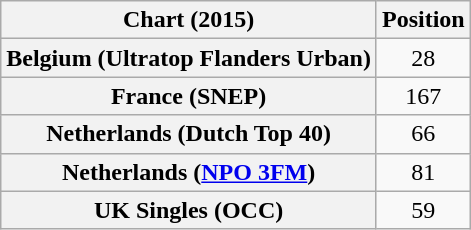<table class="wikitable sortable plainrowheaders" style="text-align:center">
<tr>
<th scope="col">Chart (2015)</th>
<th scope="col">Position</th>
</tr>
<tr>
<th scope="row">Belgium (Ultratop Flanders Urban)</th>
<td>28</td>
</tr>
<tr>
<th scope="row">France (SNEP)</th>
<td>167</td>
</tr>
<tr>
<th scope="row">Netherlands (Dutch Top 40)</th>
<td>66</td>
</tr>
<tr>
<th scope="row">Netherlands (<a href='#'>NPO 3FM</a>)</th>
<td>81</td>
</tr>
<tr>
<th scope="row">UK Singles (OCC)</th>
<td>59</td>
</tr>
</table>
